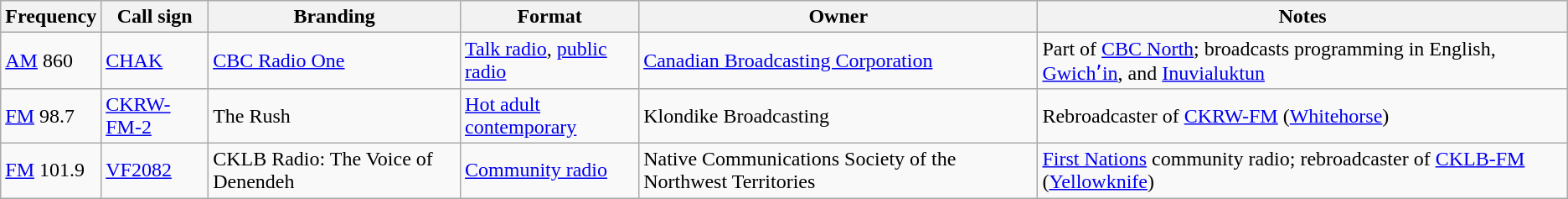<table class="wikitable sortable">
<tr>
<th>Frequency</th>
<th>Call sign</th>
<th>Branding</th>
<th>Format</th>
<th>Owner</th>
<th>Notes</th>
</tr>
<tr>
<td><a href='#'>AM</a> 860</td>
<td><a href='#'>CHAK</a></td>
<td><a href='#'>CBC Radio One</a></td>
<td><a href='#'>Talk radio</a>, <a href='#'>public radio</a></td>
<td><a href='#'>Canadian Broadcasting Corporation</a></td>
<td>Part of <a href='#'>CBC North</a>; broadcasts programming in English, <a href='#'>Gwichʼin</a>, and <a href='#'>Inuvialuktun</a></td>
</tr>
<tr>
<td><a href='#'>FM</a> 98.7</td>
<td><a href='#'>CKRW-FM-2</a></td>
<td>The Rush</td>
<td><a href='#'>Hot adult contemporary</a></td>
<td>Klondike Broadcasting</td>
<td>Rebroadcaster of <a href='#'>CKRW-FM</a> (<a href='#'>Whitehorse</a>)</td>
</tr>
<tr>
<td><a href='#'>FM</a> 101.9</td>
<td><a href='#'>VF2082</a></td>
<td>CKLB Radio: The Voice of Denendeh</td>
<td><a href='#'>Community radio</a></td>
<td>Native Communications Society of the Northwest Territories</td>
<td><a href='#'>First Nations</a> community radio; rebroadcaster of <a href='#'>CKLB-FM</a> (<a href='#'>Yellowknife</a>)</td>
</tr>
</table>
